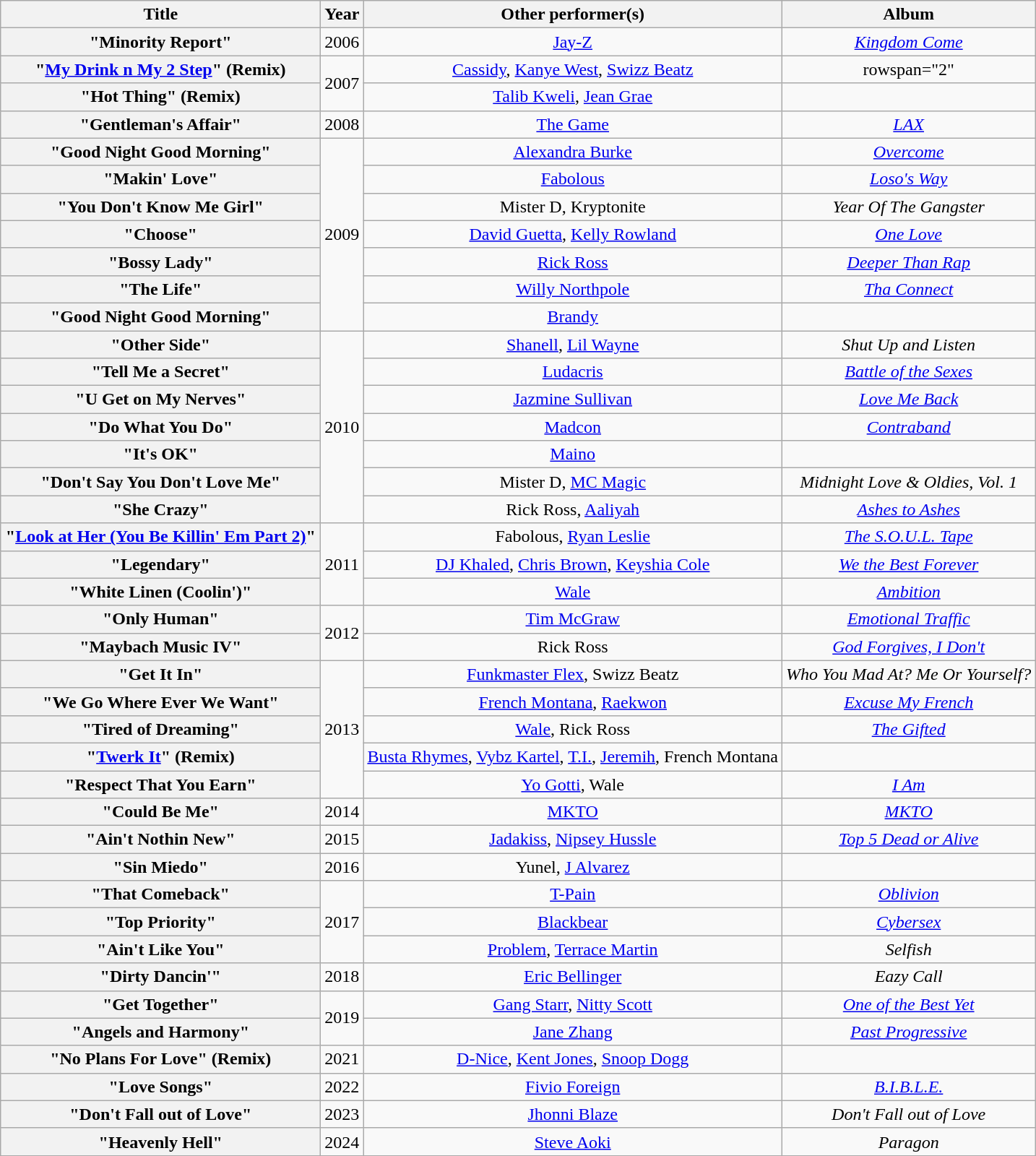<table class="wikitable plainrowheaders" style="text-align:center;">
<tr>
<th scope="col" style="width:18em;">Title</th>
<th scope="col">Year</th>
<th scope="col">Other performer(s)</th>
<th scope="col">Album</th>
</tr>
<tr>
<th scope="row">"Minority Report"</th>
<td>2006</td>
<td><a href='#'>Jay-Z</a></td>
<td><em><a href='#'>Kingdom Come</a></em></td>
</tr>
<tr>
<th scope="row">"<a href='#'>My Drink n My 2 Step</a>" (Remix)</th>
<td rowspan="2">2007</td>
<td><a href='#'>Cassidy</a>, <a href='#'>Kanye West</a>, <a href='#'>Swizz Beatz</a></td>
<td>rowspan="2" </td>
</tr>
<tr>
<th scope="row">"Hot Thing" (Remix)</th>
<td><a href='#'>Talib Kweli</a>, <a href='#'>Jean Grae</a></td>
</tr>
<tr>
<th scope="row">"Gentleman's Affair"</th>
<td>2008</td>
<td><a href='#'>The Game</a></td>
<td><em><a href='#'>LAX</a></em></td>
</tr>
<tr>
<th scope="row">"Good Night Good Morning"</th>
<td rowspan="7">2009</td>
<td><a href='#'>Alexandra Burke</a></td>
<td><em><a href='#'>Overcome</a></em></td>
</tr>
<tr>
<th scope="row">"Makin' Love"</th>
<td><a href='#'>Fabolous</a></td>
<td><em><a href='#'>Loso's Way</a></em></td>
</tr>
<tr>
<th scope="row">"You Don't Know Me Girl"</th>
<td>Mister D, Kryptonite</td>
<td><em>Year Of The Gangster</em></td>
</tr>
<tr>
<th scope="row">"Choose"</th>
<td><a href='#'>David Guetta</a>, <a href='#'>Kelly Rowland</a></td>
<td><em><a href='#'>One Love</a></em></td>
</tr>
<tr>
<th scope="row">"Bossy Lady"</th>
<td><a href='#'>Rick Ross</a></td>
<td><em><a href='#'>Deeper Than Rap</a></em></td>
</tr>
<tr>
<th scope="row">"The Life"</th>
<td><a href='#'>Willy Northpole</a></td>
<td><em><a href='#'>Tha Connect</a></em></td>
</tr>
<tr>
<th scope="row">"Good Night Good Morning"</th>
<td><a href='#'>Brandy</a></td>
<td></td>
</tr>
<tr>
<th scope="row">"Other Side"</th>
<td rowspan="7">2010</td>
<td><a href='#'>Shanell</a>, <a href='#'>Lil Wayne</a></td>
<td><em>Shut Up and Listen</em></td>
</tr>
<tr>
<th scope="row">"Tell Me a Secret"</th>
<td><a href='#'>Ludacris</a></td>
<td><em><a href='#'>Battle of the Sexes</a></em></td>
</tr>
<tr>
<th scope="row">"U Get on My Nerves"</th>
<td><a href='#'>Jazmine Sullivan</a></td>
<td><em><a href='#'>Love Me Back</a></em></td>
</tr>
<tr>
<th scope="row">"Do What You Do"</th>
<td><a href='#'>Madcon</a></td>
<td><em><a href='#'>Contraband</a></em></td>
</tr>
<tr>
<th scope="row">"It's OK"</th>
<td><a href='#'>Maino</a></td>
<td></td>
</tr>
<tr>
<th scope="row">"Don't Say You Don't Love Me"</th>
<td>Mister D, <a href='#'>MC Magic</a></td>
<td><em>Midnight Love & Oldies, Vol. 1</em></td>
</tr>
<tr>
<th scope="row">"She Crazy"</th>
<td>Rick Ross, <a href='#'>Aaliyah</a></td>
<td><em><a href='#'>Ashes to Ashes</a></em></td>
</tr>
<tr>
<th scope="row">"<a href='#'>Look at Her (You Be Killin' Em Part 2)</a>"</th>
<td rowspan="3">2011</td>
<td>Fabolous, <a href='#'>Ryan Leslie</a></td>
<td><em><a href='#'>The S.O.U.L. Tape</a></em></td>
</tr>
<tr>
<th scope="row">"Legendary"</th>
<td><a href='#'>DJ Khaled</a>, <a href='#'>Chris Brown</a>, <a href='#'>Keyshia Cole</a></td>
<td><em><a href='#'>We the Best Forever</a></em></td>
</tr>
<tr>
<th scope="row">"White Linen (Coolin')"</th>
<td><a href='#'>Wale</a></td>
<td><em><a href='#'>Ambition</a></em></td>
</tr>
<tr>
<th scope="row">"Only Human"</th>
<td rowspan="2">2012</td>
<td><a href='#'>Tim McGraw</a></td>
<td><em><a href='#'>Emotional Traffic</a></em></td>
</tr>
<tr>
<th scope="row">"Maybach Music IV"</th>
<td>Rick Ross</td>
<td><em><a href='#'>God Forgives, I Don't</a></em></td>
</tr>
<tr>
<th scope="row">"Get It In"</th>
<td rowspan="5">2013</td>
<td><a href='#'>Funkmaster Flex</a>, Swizz Beatz</td>
<td><em>Who You Mad At? Me Or Yourself?</em></td>
</tr>
<tr>
<th scope="row">"We Go Where Ever We Want"</th>
<td><a href='#'>French Montana</a>, <a href='#'>Raekwon</a></td>
<td><em><a href='#'>Excuse My French</a></em></td>
</tr>
<tr>
<th scope="row">"Tired of Dreaming"</th>
<td><a href='#'>Wale</a>, Rick Ross</td>
<td><em><a href='#'>The Gifted</a></em></td>
</tr>
<tr>
<th scope="row">"<a href='#'>Twerk It</a>" (Remix)</th>
<td><a href='#'>Busta Rhymes</a>, <a href='#'>Vybz Kartel</a>, <a href='#'>T.I.</a>, <a href='#'>Jeremih</a>, French Montana</td>
<td></td>
</tr>
<tr>
<th scope="row">"Respect That You Earn"</th>
<td><a href='#'>Yo Gotti</a>, Wale</td>
<td><em><a href='#'>I Am</a></em></td>
</tr>
<tr>
<th scope="row">"Could Be Me"</th>
<td>2014</td>
<td><a href='#'>MKTO</a></td>
<td><em><a href='#'>MKTO</a></em></td>
</tr>
<tr>
<th scope="row">"Ain't Nothin New"</th>
<td>2015</td>
<td><a href='#'>Jadakiss</a>, <a href='#'>Nipsey Hussle</a></td>
<td><em><a href='#'>Top 5 Dead or Alive</a></em></td>
</tr>
<tr>
<th scope= "row">"Sin Miedo"</th>
<td>2016</td>
<td>Yunel, <a href='#'>J Alvarez</a></td>
<td></td>
</tr>
<tr>
<th scope="row">"That Comeback"</th>
<td rowspan= "3">2017</td>
<td><a href='#'>T-Pain</a></td>
<td><em><a href='#'>Oblivion</a></em></td>
</tr>
<tr>
<th scope="row">"Top Priority"</th>
<td><a href='#'>Blackbear</a></td>
<td><em><a href='#'>Cybersex</a></em></td>
</tr>
<tr>
<th scope="row">"Ain't Like You"</th>
<td><a href='#'>Problem</a>, <a href='#'>Terrace Martin</a></td>
<td><em>Selfish</em></td>
</tr>
<tr>
<th scope="row">"Dirty Dancin'"</th>
<td>2018</td>
<td><a href='#'>Eric Bellinger</a></td>
<td><em>Eazy Call</em></td>
</tr>
<tr>
<th scope="row">"Get Together"</th>
<td rowspan= "2">2019</td>
<td><a href='#'>Gang Starr</a>, <a href='#'>Nitty Scott</a></td>
<td><em><a href='#'>One of the Best Yet</a></em></td>
</tr>
<tr>
<th scope="row">"Angels and Harmony"</th>
<td><a href='#'>Jane Zhang</a></td>
<td><em><a href='#'>Past Progressive</a></em></td>
</tr>
<tr>
<th scope="row">"No Plans For Love" (Remix)</th>
<td>2021</td>
<td><a href='#'>D-Nice</a>, <a href='#'>Kent Jones</a>, <a href='#'>Snoop Dogg</a></td>
<td></td>
</tr>
<tr>
<th scope="row">"Love Songs"</th>
<td>2022</td>
<td><a href='#'>Fivio Foreign</a></td>
<td><em><a href='#'>B.I.B.L.E.</a></em></td>
</tr>
<tr>
<th scope="row">"Don't Fall out of Love"</th>
<td>2023</td>
<td><a href='#'>Jhonni Blaze</a></td>
<td><em>Don't Fall out of Love</em></td>
</tr>
<tr>
<th scope="row">"Heavenly Hell"</th>
<td>2024</td>
<td><a href='#'>Steve Aoki</a></td>
<td><em>Paragon</em></td>
</tr>
</table>
